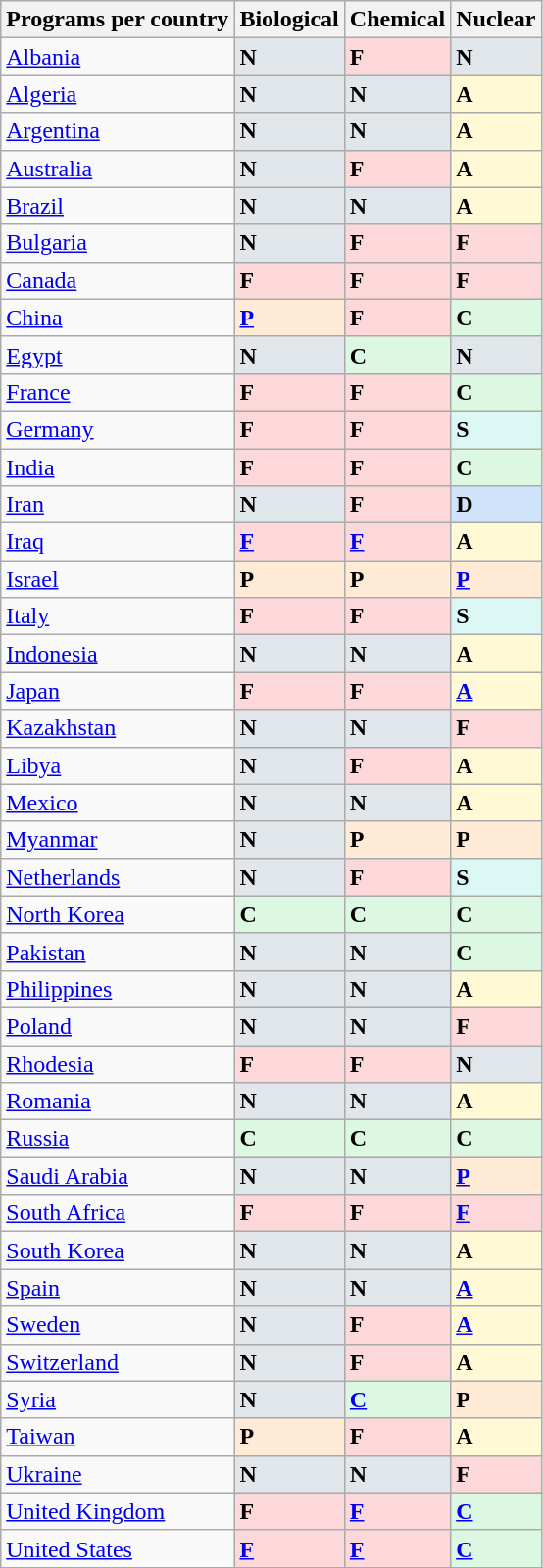<table class="wikitable sortable">
<tr>
<th>Programs per country</th>
<th>Biological</th>
<th>Chemical</th>
<th>Nuclear</th>
</tr>
<tr>
<td><a href='#'>Albania</a></td>
<td bgcolor=#E0E6E9><strong>N</strong></td>
<td bgcolor=#FCD8DA><strong>F</strong></td>
<td bgcolor=#E0E6E9><strong>N</strong></td>
</tr>
<tr>
<td><a href='#'>Algeria</a></td>
<td bgcolor=#E0E6E9><strong>N</strong></td>
<td bgcolor=#E0E6E9><strong>N</strong></td>
<td bgcolor=#FFF9D5><strong>A</strong></td>
</tr>
<tr>
<td><a href='#'>Argentina</a></td>
<td bgcolor=#E0E6E9><strong>N</strong></td>
<td bgcolor=#E0E6E9><strong>N</strong></td>
<td bgcolor=#FFF9D5><strong>A</strong></td>
</tr>
<tr>
<td><a href='#'>Australia</a></td>
<td bgcolor=#E0E6E9><strong>N</strong></td>
<td bgcolor=#FCD8DA><strong>F</strong></td>
<td bgcolor=#FFF9D5><strong>A</strong></td>
</tr>
<tr>
<td><a href='#'>Brazil</a></td>
<td bgcolor=#E0E6E9><strong>N</strong></td>
<td bgcolor=#E0E6E9><strong>N</strong></td>
<td bgcolor=#FFF9D5><strong>A</strong></td>
</tr>
<tr>
<td><a href='#'>Bulgaria</a></td>
<td bgcolor=#E0E6E9><strong>N</strong></td>
<td bgcolor=#FCD8DA><strong>F</strong></td>
<td bgcolor=#FCD8DA><strong>F</strong></td>
</tr>
<tr>
<td><a href='#'>Canada</a></td>
<td bgcolor=#FCD8DA><strong>F</strong></td>
<td bgcolor=#FCD8DA><strong>F</strong></td>
<td bgcolor=#FCD8DA><strong>F</strong></td>
</tr>
<tr>
<td><a href='#'>China</a></td>
<td bgcolor=#FFEBD5><strong><a href='#'>P</a></strong></td>
<td bgcolor=#FCD8DA><strong>F</strong></td>
<td bgcolor=#DCF8E3><strong>C</strong></td>
</tr>
<tr>
<td><a href='#'>Egypt</a></td>
<td bgcolor=#E0E6E9><strong>N</strong></td>
<td bgcolor=#DCF8E3><strong>C</strong></td>
<td bgcolor=#E0E6E9><strong>N</strong></td>
</tr>
<tr>
<td><a href='#'>France</a></td>
<td bgcolor=#FCD8DA><strong>F</strong></td>
<td bgcolor=#FCD8DA><strong>F</strong></td>
<td bgcolor=#DCF8E3><strong>C</strong></td>
</tr>
<tr>
<td><a href='#'>Germany</a></td>
<td bgcolor=#FCD8DA><strong>F</strong></td>
<td bgcolor=#FCD8DA><strong>F</strong></td>
<td bgcolor=#DCF8F5><strong>S</strong></td>
</tr>
<tr>
<td><a href='#'>India</a></td>
<td bgcolor=#FCD8DA><strong>F</strong></td>
<td bgcolor=#FCD8DA><strong>F</strong></td>
<td bgcolor=#DCF8E3><strong>C</strong></td>
</tr>
<tr>
<td><a href='#'>Iran</a></td>
<td bgcolor=#E0E6E9><strong>N</strong></td>
<td bgcolor=#FCD8DA><strong>F</strong></td>
<td bgcolor=#CFE3FA><strong>D</strong></td>
</tr>
<tr>
<td><a href='#'>Iraq</a></td>
<td bgcolor=#FCD8DA><strong><a href='#'>F</a></strong></td>
<td bgcolor=#FCD8DA><strong><a href='#'>F</a></strong></td>
<td bgcolor=#FFF9D5><strong>A</strong></td>
</tr>
<tr>
<td><a href='#'>Israel</a></td>
<td bgcolor=#FFEBD5><strong>P</strong></td>
<td bgcolor=#FFEBD5><strong>P</strong></td>
<td bgcolor=#FFEBD5><strong><a href='#'>P</a></strong></td>
</tr>
<tr>
<td><a href='#'>Italy</a></td>
<td bgcolor=#FCD8DA><strong>F</strong></td>
<td bgcolor=#FCD8DA><strong>F</strong></td>
<td bgcolor=#DCF8F5><strong>S</strong></td>
</tr>
<tr>
<td><a href='#'>Indonesia</a></td>
<td bgcolor=#E0E6E9><strong>N</strong></td>
<td bgcolor=#E0E6E9><strong>N</strong></td>
<td bgcolor=#FFF9D5><strong>A</strong></td>
</tr>
<tr>
<td><a href='#'>Japan</a></td>
<td bgcolor=#FCD8DA><strong>F</strong></td>
<td bgcolor=#FCD8DA><strong>F</strong></td>
<td bgcolor=#FFF9D5><strong><a href='#'>A</a></strong></td>
</tr>
<tr>
<td><a href='#'>Kazakhstan</a></td>
<td bgcolor=#E0E6E9><strong>N</strong></td>
<td bgcolor=#E0E6E9><strong>N</strong></td>
<td bgcolor=#FCD8DA><strong>F</strong></td>
</tr>
<tr>
<td><a href='#'>Libya</a></td>
<td bgcolor=#E0E6E9><strong>N</strong></td>
<td bgcolor=#FCD8DA><strong>F</strong></td>
<td bgcolor=#FFF9D5><strong>A</strong></td>
</tr>
<tr>
<td><a href='#'>Mexico</a></td>
<td bgcolor=#E0E6E9><strong>N</strong></td>
<td bgcolor=#E0E6E9><strong>N</strong></td>
<td bgcolor=#FFF9D5><strong>A</strong></td>
</tr>
<tr>
<td><a href='#'>Myanmar</a></td>
<td bgcolor=#E0E6E9><strong>N</strong></td>
<td bgcolor=#FFEBD5><strong>P</strong></td>
<td bgcolor=#FFEBD5><strong>P</strong></td>
</tr>
<tr>
<td><a href='#'>Netherlands</a></td>
<td bgcolor=#E0E6E9><strong>N</strong></td>
<td bgcolor=#FCD8DA><strong>F</strong></td>
<td bgcolor=#DCF8F5><strong>S</strong></td>
</tr>
<tr>
<td><a href='#'>North Korea</a></td>
<td bgcolor=#DCF8E3><strong>C</strong></td>
<td bgcolor=#DCF8E3><strong>C</strong></td>
<td bgcolor=#DCF8E3><strong>C</strong></td>
</tr>
<tr>
<td><a href='#'>Pakistan</a></td>
<td bgcolor=#E0E6E9><strong>N</strong></td>
<td bgcolor=#E0E6E9><strong>N</strong></td>
<td bgcolor=#DCF8E3><strong>C</strong></td>
</tr>
<tr>
<td><a href='#'>Philippines</a></td>
<td bgcolor=#E0E6E9><strong>N</strong></td>
<td bgcolor=#E0E6E9><strong>N</strong></td>
<td bgcolor=#FFF9D5><strong>A</strong></td>
</tr>
<tr>
<td><a href='#'>Poland</a></td>
<td bgcolor=#E0E6E9><strong>N</strong></td>
<td bgcolor=#E0E6E9><strong>N</strong></td>
<td bgcolor=#FCD8DA><strong>F</strong></td>
</tr>
<tr>
<td><a href='#'>Rhodesia</a></td>
<td bgcolor=#FCD8DA><strong>F</strong></td>
<td bgcolor=#FCD8DA><strong>F</strong></td>
<td bgcolor=#E0E6E9><strong>N</strong></td>
</tr>
<tr>
<td><a href='#'>Romania</a></td>
<td bgcolor=#E0E6E9><strong>N</strong></td>
<td bgcolor=#E0E6E9><strong>N</strong></td>
<td bgcolor=#FFF9D5><strong>A</strong></td>
</tr>
<tr>
<td><a href='#'>Russia</a></td>
<td bgcolor=#DCF8E3><strong>C</strong></td>
<td bgcolor=#DCF8E3><strong>C</strong></td>
<td bgcolor=#DCF8E3><strong>C</strong></td>
</tr>
<tr>
<td><a href='#'>Saudi Arabia</a></td>
<td bgcolor=#E0E6E9><strong>N</strong></td>
<td bgcolor=#E0E6E9><strong>N</strong></td>
<td bgcolor=#FFEBD5><strong><a href='#'>P</a></strong></td>
</tr>
<tr>
<td><a href='#'>South Africa</a></td>
<td bgcolor=#FCD8DA><strong>F</strong></td>
<td bgcolor=#FCD8DA><strong>F</strong></td>
<td bgcolor=#FCD8DA><strong><a href='#'>F</a></strong></td>
</tr>
<tr>
<td><a href='#'>South Korea</a></td>
<td bgcolor=#E0E6E9><strong>N</strong></td>
<td bgcolor=#E0E6E9><strong>N</strong></td>
<td bgcolor=#FFF9D5><strong>A</strong></td>
</tr>
<tr>
<td><a href='#'>Spain</a></td>
<td bgcolor=#E0E6E9><strong>N</strong></td>
<td bgcolor=#E0E6E9><strong>N</strong></td>
<td bgcolor=#FFF9D5><strong><a href='#'>A</a></strong></td>
</tr>
<tr>
<td><a href='#'>Sweden</a></td>
<td bgcolor=#E0E6E9><strong>N</strong></td>
<td bgcolor=#FCD8DA><strong>F</strong></td>
<td bgcolor=#FFF9D5><strong><a href='#'>A</a></strong></td>
</tr>
<tr>
<td><a href='#'>Switzerland</a></td>
<td bgcolor=#E0E6E9><strong>N</strong></td>
<td bgcolor=#FCD8DA><strong>F</strong></td>
<td bgcolor=#FFF9D5><strong>A</strong></td>
</tr>
<tr>
<td><a href='#'>Syria</a></td>
<td bgcolor=#E0E6E9><strong>N</strong></td>
<td bgcolor=#DCF8E3><strong><a href='#'>C</a></strong></td>
<td bgcolor=#FFEBD5><strong>P</strong></td>
</tr>
<tr>
<td><a href='#'>Taiwan</a></td>
<td bgcolor=#FFEBD5><strong>P</strong></td>
<td bgcolor=#FCD8DA><strong>F</strong></td>
<td bgcolor=#FFF9D5><strong>A</strong></td>
</tr>
<tr>
<td><a href='#'>Ukraine</a></td>
<td bgcolor=#E0E6E9><strong>N</strong></td>
<td bgcolor=#E0E6E9><strong>N</strong></td>
<td bgcolor=#FCD8DA><strong>F</strong></td>
</tr>
<tr>
<td><a href='#'>United Kingdom</a></td>
<td bgcolor=#FCD8DA><strong>F</strong></td>
<td bgcolor=#FCD8DA><strong><a href='#'>F</a></strong></td>
<td bgcolor=#DCF8E3><strong><a href='#'>C</a></strong></td>
</tr>
<tr>
<td><a href='#'>United States</a></td>
<td bgcolor=#FCD8DA><strong><a href='#'>F</a></strong></td>
<td bgcolor=#FCD8DA><strong><a href='#'>F</a></strong></td>
<td bgcolor=#DCF8E3><strong><a href='#'>C</a></strong></td>
</tr>
<tr>
</tr>
</table>
